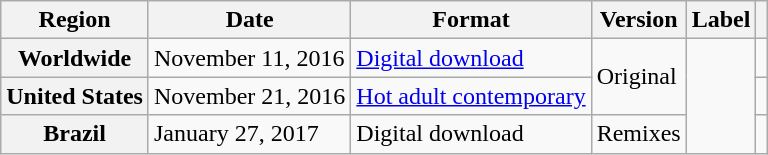<table class="wikitable">
<tr>
<th scope="col">Region</th>
<th scope="col">Date</th>
<th scope="col">Format</th>
<th scope="col">Version</th>
<th scope="col">Label</th>
<th scope="col"></th>
</tr>
<tr>
<th scope="row">Worldwide</th>
<td>November 11, 2016</td>
<td><a href='#'>Digital download</a></td>
<td rowspan="2">Original</td>
<td rowspan="3"></td>
<td></td>
</tr>
<tr>
<th scope="row">United States</th>
<td>November 21, 2016</td>
<td><a href='#'>Hot adult contemporary</a></td>
<td></td>
</tr>
<tr>
<th scope="row">Brazil</th>
<td>January 27, 2017</td>
<td>Digital download</td>
<td>Remixes</td>
<td></td>
</tr>
</table>
